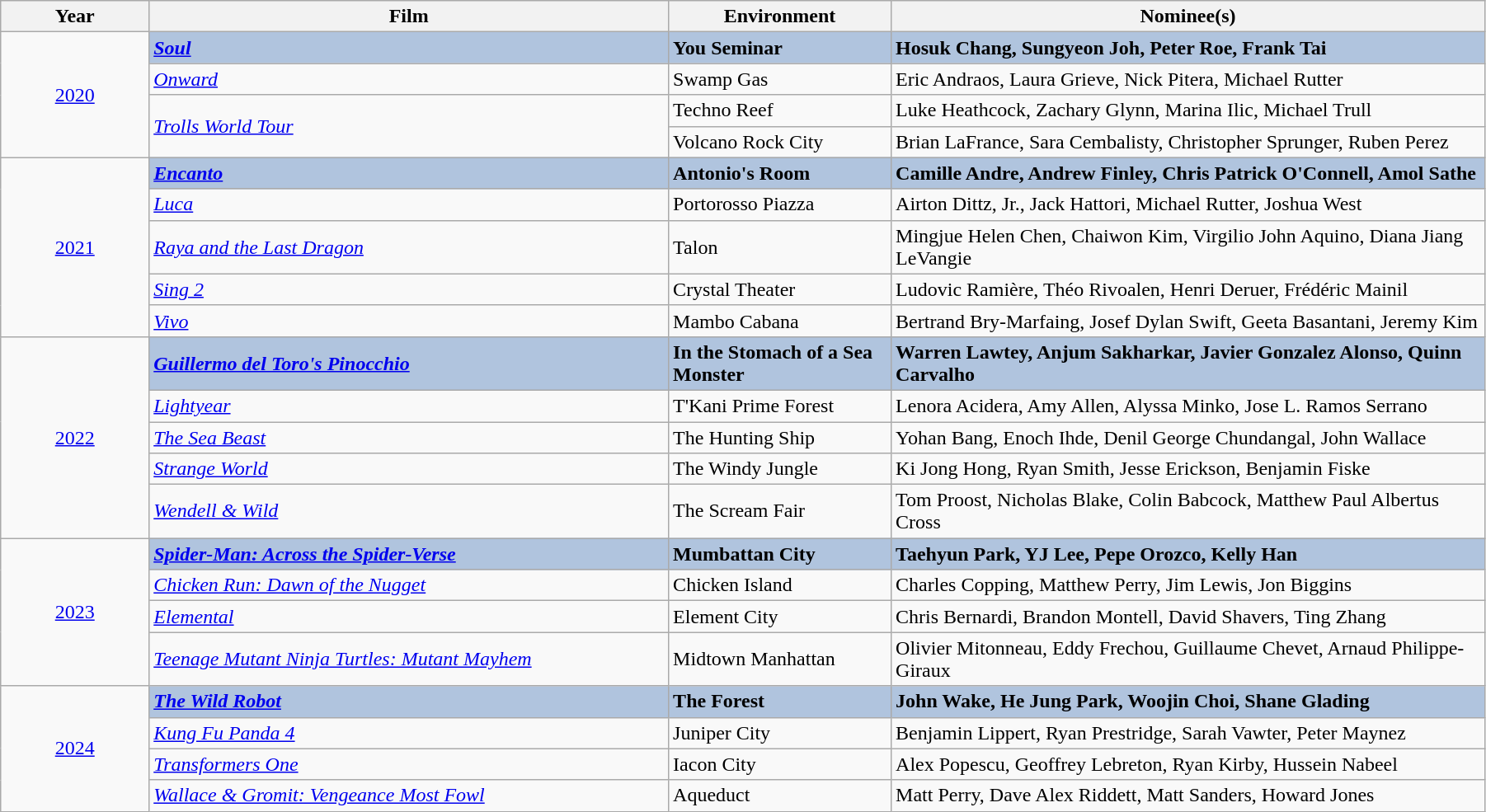<table class="wikitable" width="95%" cellpadding="5">
<tr>
<th width="10%">Year</th>
<th width="35%">Film</th>
<th width="15%">Environment</th>
<th width="45%">Nominee(s)</th>
</tr>
<tr>
<td rowspan="4" style="text-align:center;"><a href='#'>2020</a><br></td>
<td style="background:#B0C4DE;"><strong><em><a href='#'>Soul</a></em></strong></td>
<td style="background:#B0C4DE;"><strong>You Seminar</strong></td>
<td style="background:#B0C4DE;"><strong>Hosuk Chang, Sungyeon Joh, Peter Roe, Frank Tai</strong></td>
</tr>
<tr>
<td><em><a href='#'>Onward</a></em></td>
<td>Swamp Gas</td>
<td>Eric Andraos, Laura Grieve, Nick Pitera, Michael Rutter</td>
</tr>
<tr>
<td rowspan="2"><em><a href='#'>Trolls World Tour</a></em></td>
<td>Techno Reef</td>
<td>Luke Heathcock, Zachary Glynn, Marina Ilic, Michael Trull</td>
</tr>
<tr>
<td>Volcano Rock City</td>
<td>Brian LaFrance, Sara Cembalisty, Christopher Sprunger, Ruben Perez</td>
</tr>
<tr>
<td rowspan="5" style="text-align:center;"><a href='#'>2021</a><br></td>
<td style="background:#B0C4DE;"><strong><em><a href='#'>Encanto</a></em></strong></td>
<td style="background:#B0C4DE;"><strong>Antonio's Room</strong></td>
<td style="background:#B0C4DE;"><strong>Camille Andre, Andrew Finley, Chris Patrick O'Connell, Amol Sathe</strong></td>
</tr>
<tr>
<td><em><a href='#'>Luca</a></em></td>
<td>Portorosso Piazza</td>
<td>Airton Dittz, Jr., Jack Hattori, Michael Rutter, Joshua West</td>
</tr>
<tr>
<td><em><a href='#'>Raya and the Last Dragon</a></em></td>
<td>Talon</td>
<td>Mingjue Helen Chen, Chaiwon Kim, Virgilio John Aquino, Diana Jiang LeVangie</td>
</tr>
<tr>
<td><em><a href='#'>Sing 2</a></em></td>
<td>Crystal Theater</td>
<td>Ludovic Ramière, Théo Rivoalen, Henri Deruer, Frédéric Mainil</td>
</tr>
<tr>
<td><em><a href='#'>Vivo</a></em></td>
<td>Mambo Cabana</td>
<td>Bertrand Bry-Marfaing, Josef Dylan Swift, Geeta Basantani, Jeremy Kim</td>
</tr>
<tr>
<td rowspan="5" style="text-align:center;"><a href='#'>2022</a><br></td>
<td style="background:#B0C4DE;"><strong><em><a href='#'>Guillermo del Toro's Pinocchio</a></em></strong></td>
<td style="background:#B0C4DE;"><strong>In the Stomach of a Sea Monster</strong></td>
<td style="background:#B0C4DE;"><strong>Warren Lawtey, Anjum Sakharkar, Javier Gonzalez Alonso, Quinn Carvalho</strong></td>
</tr>
<tr>
<td><em><a href='#'>Lightyear</a></em></td>
<td>T'Kani Prime Forest</td>
<td>Lenora Acidera, Amy Allen, Alyssa  Minko, Jose L. Ramos Serrano</td>
</tr>
<tr>
<td><em><a href='#'>The Sea Beast</a></em></td>
<td>The Hunting Ship</td>
<td>Yohan Bang, Enoch Ihde, Denil George Chundangal, John Wallace</td>
</tr>
<tr>
<td><em><a href='#'>Strange World</a></em></td>
<td>The Windy Jungle</td>
<td>Ki Jong Hong, Ryan Smith, Jesse  Erickson, Benjamin Fiske</td>
</tr>
<tr>
<td><em><a href='#'>Wendell & Wild</a></em></td>
<td>The Scream Fair</td>
<td>Tom Proost, Nicholas Blake, Colin Babcock, Matthew Paul Albertus Cross</td>
</tr>
<tr>
<td rowspan="4" style="text-align:center;"><a href='#'>2023</a><br></td>
<td style="background:#B0C4DE;"><strong><em><a href='#'>Spider-Man: Across the Spider-Verse</a></em></strong></td>
<td style="background:#B0C4DE;"><strong>Mumbattan City</strong></td>
<td style="background:#B0C4DE"><strong>Taehyun Park, YJ Lee, Pepe Orozco, Kelly Han</strong></td>
</tr>
<tr>
<td><em><a href='#'>Chicken Run: Dawn of the Nugget</a></em></td>
<td>Chicken Island</td>
<td>Charles Copping, Matthew Perry, Jim Lewis, Jon Biggins</td>
</tr>
<tr>
<td><em><a href='#'>Elemental</a></em></td>
<td>Element City</td>
<td>Chris Bernardi, Brandon Montell, David Shavers, Ting Zhang</td>
</tr>
<tr>
<td><em><a href='#'>Teenage Mutant Ninja Turtles: Mutant Mayhem</a></em></td>
<td>Midtown Manhattan</td>
<td>Olivier Mitonneau, Eddy Frechou, Guillaume Chevet, Arnaud Philippe-Giraux</td>
</tr>
<tr>
<td rowspan="4" style="text-align:center;"><a href='#'>2024</a><br></td>
<td style="background:#B0C4DE;"><strong><em><a href='#'>The Wild Robot</a></em></strong></td>
<td style="background:#B0C4DE;"><strong>The Forest</strong></td>
<td style="background:#B0C4DE"><strong>John Wake, He Jung Park, Woojin Choi, Shane Glading</strong></td>
</tr>
<tr>
<td><em><a href='#'>Kung Fu Panda 4</a></em></td>
<td>Juniper City</td>
<td>Benjamin Lippert, Ryan Prestridge, Sarah Vawter, Peter Maynez</td>
</tr>
<tr>
<td><em><a href='#'>Transformers One</a></em></td>
<td>Iacon City</td>
<td>Alex Popescu, Geoffrey Lebreton, Ryan Kirby, Hussein Nabeel</td>
</tr>
<tr>
<td><em><a href='#'>Wallace & Gromit: Vengeance Most Fowl</a></em></td>
<td>Aqueduct</td>
<td>Matt Perry, Dave Alex Riddett, Matt Sanders, Howard Jones</td>
</tr>
</table>
